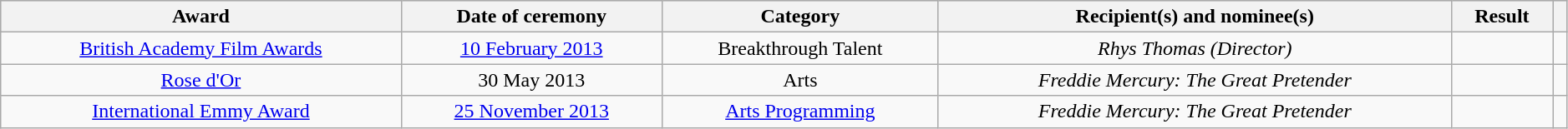<table class="wikitable plainrowheaders unsortable" style="width:99%;">
<tr style="background:#ccc; text-align:center;">
<th scope="col">Award</th>
<th scope="col">Date of ceremony</th>
<th scope="col">Category</th>
<th scope="col">Recipient(s) and nominee(s)</th>
<th scope="col">Result</th>
<th></th>
</tr>
<tr>
<td align="center"><a href='#'>British Academy Film Awards</a></td>
<td align="center"><a href='#'>10 February 2013</a></td>
<td align="center">Breakthrough Talent</td>
<td align="center"><em>Rhys Thomas (Director)</em></td>
<td></td>
<td align="center"></td>
</tr>
<tr>
<td align="center"><a href='#'>Rose d'Or</a></td>
<td align="center">30 May 2013</td>
<td align="center">Arts</td>
<td align="center"><em>Freddie Mercury: The Great Pretender</em></td>
<td></td>
<td align="center"></td>
</tr>
<tr>
<td align="center"><a href='#'>International Emmy Award</a></td>
<td align="center"><a href='#'>25 November 2013</a></td>
<td align="center"><a href='#'>Arts Programming</a></td>
<td align="center"><em>Freddie Mercury: The Great Pretender</em></td>
<td></td>
<td align="center"></td>
</tr>
</table>
